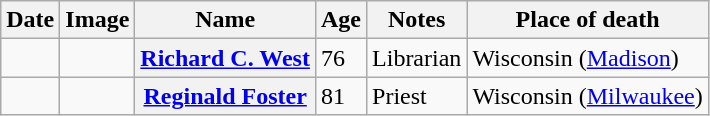<table class="wikitable sortable plainrowheaders">
<tr valign=bottom>
<th scope="col">Date</th>
<th scope="col">Image</th>
<th scope="col">Name</th>
<th scope="col">Age</th>
<th scope="col">Notes</th>
<th scope="col">Place of death</th>
</tr>
<tr>
<td></td>
<td></td>
<th scope="row"><a href='#'>Richard C. West</a></th>
<td>76</td>
<td>Librarian</td>
<td>Wisconsin (<a href='#'>Madison</a>)</td>
</tr>
<tr>
<td></td>
<td></td>
<th scope="row"><a href='#'>Reginald Foster</a></th>
<td>81</td>
<td>Priest</td>
<td>Wisconsin (<a href='#'>Milwaukee</a>)</td>
</tr>
</table>
